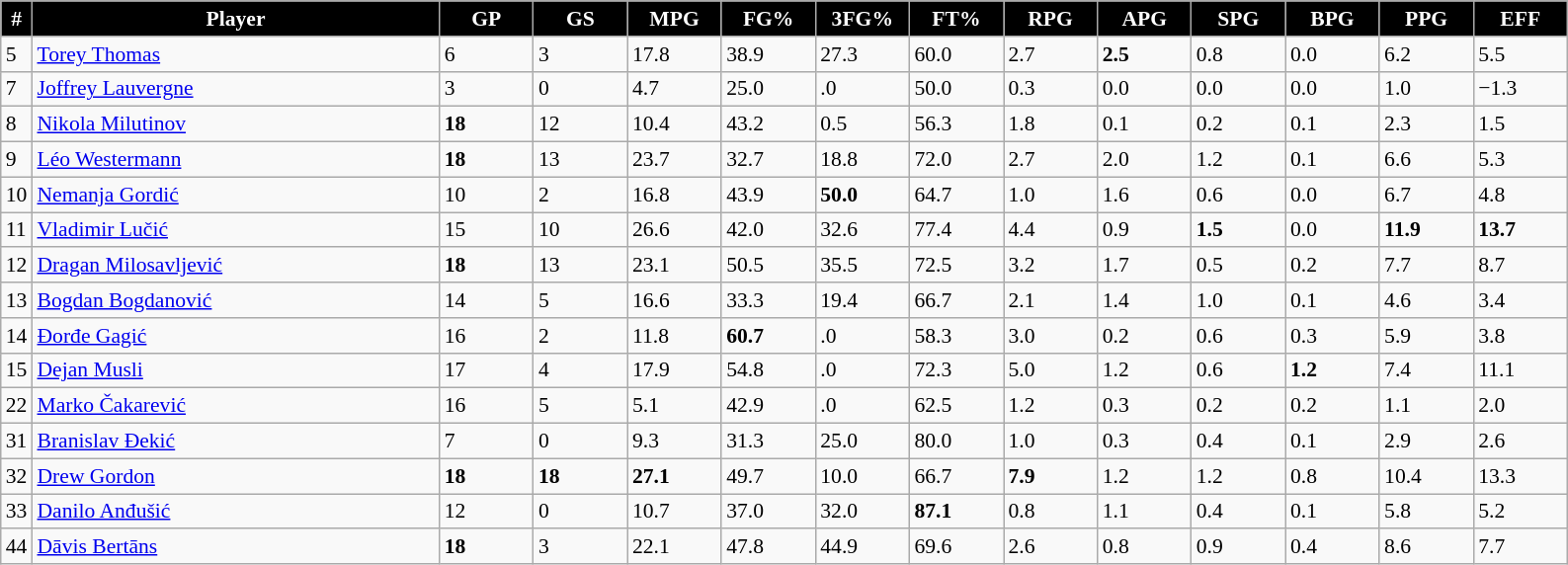<table class="wikitable sortable" style="font-size: 90%">
<tr>
<th style="background:black; color:white;" width="2%">#</th>
<th style="background:black; color:white;">Player</th>
<th style="background:black; color:white;" width="6%">GP</th>
<th style="background:black; color:white;" width="6%">GS</th>
<th style="background:black; color:white;" width="6%">MPG</th>
<th style="background:black; color:white;" width="6%">FG%</th>
<th style="background:black; color:white;" width="6%">3FG%</th>
<th style="background:black; color:white;" width="6%">FT%</th>
<th style="background:black; color:white;" width="6%">RPG</th>
<th style="background:black; color:white;" width="6%">APG</th>
<th style="background:black; color:white;" width="6%">SPG</th>
<th style="background:black; color:white;" width="6%">BPG</th>
<th style="background:black; color:white;" width="6%">PPG</th>
<th style="background:black; color:white;" width="6%">EFF</th>
</tr>
<tr>
<td>5</td>
<td> <a href='#'>Torey Thomas</a></td>
<td>6</td>
<td>3</td>
<td>17.8</td>
<td>38.9</td>
<td>27.3</td>
<td>60.0</td>
<td>2.7</td>
<td><strong>2.5</strong></td>
<td>0.8</td>
<td>0.0</td>
<td>6.2</td>
<td>5.5</td>
</tr>
<tr>
<td>7</td>
<td> <a href='#'>Joffrey Lauvergne</a></td>
<td>3</td>
<td>0</td>
<td>4.7</td>
<td>25.0</td>
<td>.0</td>
<td>50.0</td>
<td>0.3</td>
<td>0.0</td>
<td>0.0</td>
<td>0.0</td>
<td>1.0</td>
<td>−1.3</td>
</tr>
<tr>
<td>8</td>
<td> <a href='#'>Nikola Milutinov</a></td>
<td><strong>18</strong></td>
<td>12</td>
<td>10.4</td>
<td>43.2</td>
<td>0.5</td>
<td>56.3</td>
<td>1.8</td>
<td>0.1</td>
<td>0.2</td>
<td>0.1</td>
<td>2.3</td>
<td>1.5</td>
</tr>
<tr>
<td>9</td>
<td> <a href='#'>Léo Westermann</a></td>
<td><strong>18</strong></td>
<td>13</td>
<td>23.7</td>
<td>32.7</td>
<td>18.8</td>
<td>72.0</td>
<td>2.7</td>
<td>2.0</td>
<td>1.2</td>
<td>0.1</td>
<td>6.6</td>
<td>5.3</td>
</tr>
<tr>
<td>10</td>
<td> <a href='#'>Nemanja Gordić</a></td>
<td>10</td>
<td>2</td>
<td>16.8</td>
<td>43.9</td>
<td><strong>50.0</strong></td>
<td>64.7</td>
<td>1.0</td>
<td>1.6</td>
<td>0.6</td>
<td>0.0</td>
<td>6.7</td>
<td>4.8</td>
</tr>
<tr>
<td>11</td>
<td> <a href='#'>Vladimir Lučić</a></td>
<td>15</td>
<td>10</td>
<td>26.6</td>
<td>42.0</td>
<td>32.6</td>
<td>77.4</td>
<td>4.4</td>
<td>0.9</td>
<td><strong>1.5</strong></td>
<td>0.0</td>
<td><strong>11.9</strong></td>
<td><strong>13.7</strong></td>
</tr>
<tr>
<td>12</td>
<td> <a href='#'>Dragan Milosavljević</a></td>
<td><strong>18</strong></td>
<td>13</td>
<td>23.1</td>
<td>50.5</td>
<td>35.5</td>
<td>72.5</td>
<td>3.2</td>
<td>1.7</td>
<td>0.5</td>
<td>0.2</td>
<td>7.7</td>
<td>8.7</td>
</tr>
<tr>
<td>13</td>
<td> <a href='#'>Bogdan Bogdanović</a></td>
<td>14</td>
<td>5</td>
<td>16.6</td>
<td>33.3</td>
<td>19.4</td>
<td>66.7</td>
<td>2.1</td>
<td>1.4</td>
<td>1.0</td>
<td>0.1</td>
<td>4.6</td>
<td>3.4</td>
</tr>
<tr>
<td>14</td>
<td> <a href='#'>Đorđe Gagić</a></td>
<td>16</td>
<td>2</td>
<td>11.8</td>
<td><strong>60.7</strong></td>
<td>.0</td>
<td>58.3</td>
<td>3.0</td>
<td>0.2</td>
<td>0.6</td>
<td>0.3</td>
<td>5.9</td>
<td>3.8</td>
</tr>
<tr>
<td>15</td>
<td> <a href='#'>Dejan Musli</a></td>
<td>17</td>
<td>4</td>
<td>17.9</td>
<td>54.8</td>
<td>.0</td>
<td>72.3</td>
<td>5.0</td>
<td>1.2</td>
<td>0.6</td>
<td><strong>1.2</strong></td>
<td>7.4</td>
<td>11.1</td>
</tr>
<tr>
<td>22</td>
<td> <a href='#'>Marko Čakarević</a></td>
<td>16</td>
<td>5</td>
<td>5.1</td>
<td>42.9</td>
<td>.0</td>
<td>62.5</td>
<td>1.2</td>
<td>0.3</td>
<td>0.2</td>
<td>0.2</td>
<td>1.1</td>
<td>2.0</td>
</tr>
<tr>
<td>31</td>
<td> <a href='#'>Branislav Đekić</a></td>
<td>7</td>
<td>0</td>
<td>9.3</td>
<td>31.3</td>
<td>25.0</td>
<td>80.0</td>
<td>1.0</td>
<td>0.3</td>
<td>0.4</td>
<td>0.1</td>
<td>2.9</td>
<td>2.6</td>
</tr>
<tr>
<td>32</td>
<td> <a href='#'>Drew Gordon</a></td>
<td><strong>18</strong></td>
<td><strong>18</strong></td>
<td><strong>27.1</strong></td>
<td>49.7</td>
<td>10.0</td>
<td>66.7</td>
<td><strong>7.9</strong></td>
<td>1.2</td>
<td>1.2</td>
<td>0.8</td>
<td>10.4</td>
<td>13.3</td>
</tr>
<tr>
<td>33</td>
<td> <a href='#'>Danilo Anđušić</a></td>
<td>12</td>
<td>0</td>
<td>10.7</td>
<td>37.0</td>
<td>32.0</td>
<td><strong>87.1</strong></td>
<td>0.8</td>
<td>1.1</td>
<td>0.4</td>
<td>0.1</td>
<td>5.8</td>
<td>5.2</td>
</tr>
<tr>
<td>44</td>
<td> <a href='#'>Dāvis Bertāns</a></td>
<td><strong>18</strong></td>
<td>3</td>
<td>22.1</td>
<td>47.8</td>
<td>44.9</td>
<td>69.6</td>
<td>2.6</td>
<td>0.8</td>
<td>0.9</td>
<td>0.4</td>
<td>8.6</td>
<td>7.7</td>
</tr>
</table>
